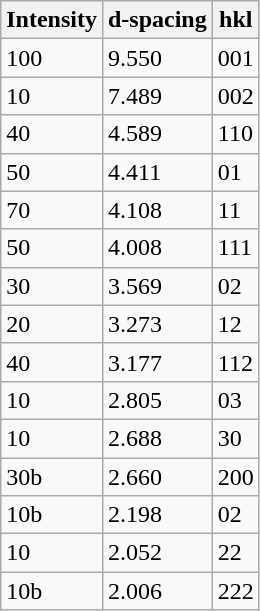<table class="wikitable">
<tr>
<th>Intensity</th>
<th>d-spacing</th>
<th>hkl</th>
</tr>
<tr>
<td>100</td>
<td>9.550</td>
<td>001</td>
</tr>
<tr>
<td>10</td>
<td>7.489</td>
<td>002</td>
</tr>
<tr>
<td>40</td>
<td>4.589</td>
<td>110</td>
</tr>
<tr>
<td>50</td>
<td>4.411</td>
<td>01</td>
</tr>
<tr>
<td>70</td>
<td>4.108</td>
<td>11</td>
</tr>
<tr>
<td>50</td>
<td>4.008</td>
<td>111</td>
</tr>
<tr>
<td>30</td>
<td>3.569</td>
<td>02</td>
</tr>
<tr>
<td>20</td>
<td>3.273</td>
<td>12</td>
</tr>
<tr>
<td>40</td>
<td>3.177</td>
<td>112</td>
</tr>
<tr>
<td>10</td>
<td>2.805</td>
<td>03</td>
</tr>
<tr>
<td>10</td>
<td>2.688</td>
<td>30</td>
</tr>
<tr>
<td>30b</td>
<td>2.660</td>
<td>200</td>
</tr>
<tr>
<td>10b</td>
<td>2.198</td>
<td>02</td>
</tr>
<tr>
<td>10</td>
<td>2.052</td>
<td>22</td>
</tr>
<tr>
<td>10b</td>
<td>2.006</td>
<td>222</td>
</tr>
</table>
